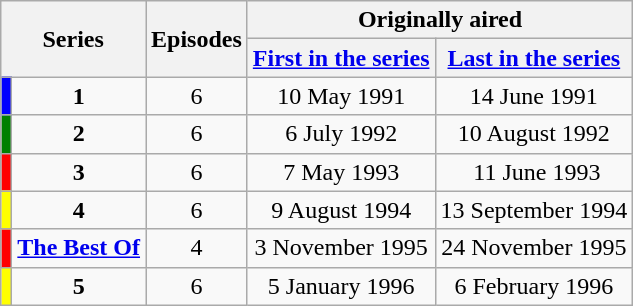<table class="wikitable">
<tr>
<th colspan="2" rowspan="2">Series</th>
<th rowspan="2">Episodes</th>
<th colspan="2">Originally aired</th>
</tr>
<tr>
<th><a href='#'>First in the series</a></th>
<th><a href='#'>Last in the series</a></th>
</tr>
<tr>
<td bgcolor=blue height="10px"></td>
<td align="center"><strong>1</strong></td>
<td align="center">6</td>
<td align="center">10 May 1991</td>
<td align="center">14 June 1991</td>
</tr>
<tr>
<td bgcolor=green height="10px"></td>
<td align="center"><strong>2</strong></td>
<td align="center">6</td>
<td align="center">6 July 1992</td>
<td align="center">10 August 1992</td>
</tr>
<tr>
<td bgcolor=red height="10px"></td>
<td align="center"><strong>3</strong></td>
<td align="center">6</td>
<td align="center">7 May 1993</td>
<td align="center"> 11 June 1993</td>
</tr>
<tr>
<td bgcolor=yellow height="10px"></td>
<td align="center"><strong>4</strong></td>
<td align="center">6</td>
<td align="center">9 August 1994</td>
<td align="center">13 September 1994</td>
</tr>
<tr>
<td bgcolor=red height="10px"></td>
<td align="center"><strong><a href='#'>The Best Of</a></strong></td>
<td align="center">4</td>
<td align="center">3 November 1995</td>
<td align="center">24 November 1995</td>
</tr>
<tr>
<td bgcolor=yellow height="10px"></td>
<td align="center"><strong>5</strong></td>
<td align="center">6</td>
<td align="center">5 January 1996</td>
<td align="center">6 February 1996</td>
</tr>
</table>
